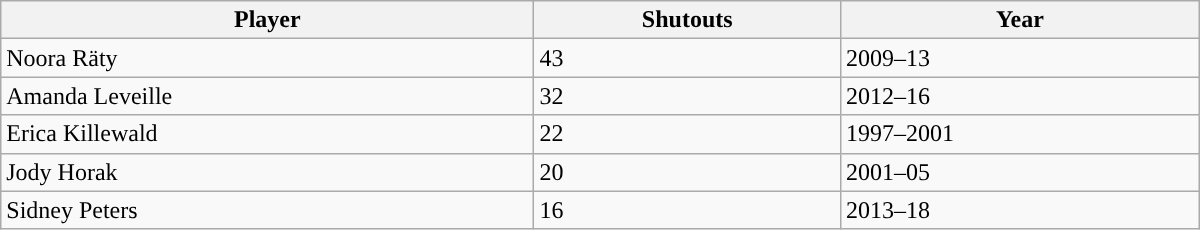<table class="wikitable" style="width: 50em">
<tr>
<th>Player</th>
<th>Shutouts</th>
<th>Year</th>
</tr>
<tr>
<td>Noora Räty</td>
<td>43</td>
<td>2009–13</td>
</tr>
<tr>
<td>Amanda Leveille</td>
<td>32</td>
<td>2012–16</td>
</tr>
<tr>
<td>Erica Killewald</td>
<td>22</td>
<td>1997–2001</td>
</tr>
<tr>
<td>Jody Horak</td>
<td>20</td>
<td>2001–05</td>
</tr>
<tr>
<td>Sidney Peters</td>
<td>16</td>
<td>2013–18</td>
</tr>
</table>
